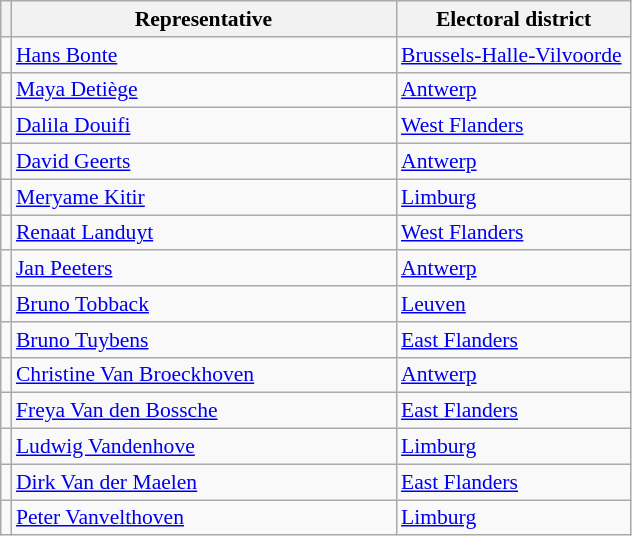<table class="sortable wikitable" style="text-align:left; font-size:90%">
<tr>
<th></th>
<th width="250">Representative</th>
<th width="150">Electoral district</th>
</tr>
<tr>
<td></td>
<td align=left><a href='#'>Hans Bonte</a></td>
<td><a href='#'>Brussels-Halle-Vilvoorde</a></td>
</tr>
<tr>
<td></td>
<td align=left><a href='#'>Maya Detiège</a></td>
<td><a href='#'>Antwerp</a></td>
</tr>
<tr>
<td></td>
<td align=left><a href='#'>Dalila Douifi</a></td>
<td><a href='#'>West Flanders</a></td>
</tr>
<tr>
<td></td>
<td align=left><a href='#'>David Geerts</a></td>
<td><a href='#'>Antwerp</a></td>
</tr>
<tr>
<td></td>
<td align=left><a href='#'>Meryame Kitir</a></td>
<td><a href='#'>Limburg</a></td>
</tr>
<tr>
<td></td>
<td align=left><a href='#'>Renaat Landuyt</a></td>
<td><a href='#'>West Flanders</a></td>
</tr>
<tr>
<td></td>
<td align=left><a href='#'>Jan Peeters</a></td>
<td><a href='#'>Antwerp</a></td>
</tr>
<tr>
<td></td>
<td align=left><a href='#'>Bruno Tobback</a></td>
<td><a href='#'>Leuven</a></td>
</tr>
<tr>
<td></td>
<td align=left><a href='#'>Bruno Tuybens</a></td>
<td><a href='#'>East Flanders</a></td>
</tr>
<tr>
<td></td>
<td align=left><a href='#'>Christine Van Broeckhoven</a></td>
<td><a href='#'>Antwerp</a></td>
</tr>
<tr>
<td></td>
<td align=left><a href='#'>Freya Van den Bossche</a></td>
<td><a href='#'>East Flanders</a></td>
</tr>
<tr>
<td></td>
<td align=left><a href='#'>Ludwig Vandenhove</a></td>
<td><a href='#'>Limburg</a></td>
</tr>
<tr>
<td></td>
<td align=left><a href='#'>Dirk Van der Maelen</a></td>
<td><a href='#'>East Flanders</a></td>
</tr>
<tr>
<td></td>
<td align=left><a href='#'>Peter Vanvelthoven</a></td>
<td><a href='#'>Limburg</a></td>
</tr>
</table>
